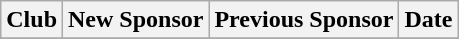<table class="wikitable" style="font-size=90%;">
<tr>
<th>Club</th>
<th>New Sponsor</th>
<th>Previous Sponsor</th>
<th>Date</th>
</tr>
<tr>
</tr>
</table>
